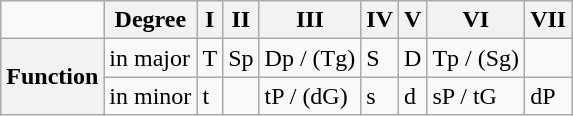<table class="wikitable">
<tr>
<td></td>
<th>Degree</th>
<th>I</th>
<th>II</th>
<th>III</th>
<th>IV</th>
<th>V</th>
<th>VI</th>
<th>VII</th>
</tr>
<tr>
<th rowspan="2">Function</th>
<td>in major</td>
<td>T</td>
<td>Sp</td>
<td>Dp / (Tg)</td>
<td>S<l</td>
<td>D</td>
<td>Tp / (Sg)</td>
<td> </td>
</tr>
<tr>
<td>in minor</td>
<td>t</td>
<td> </td>
<td>tP / (dG)</td>
<td>s</td>
<td>d</td>
<td>sP / tG</td>
<td>dP</td>
</tr>
</table>
